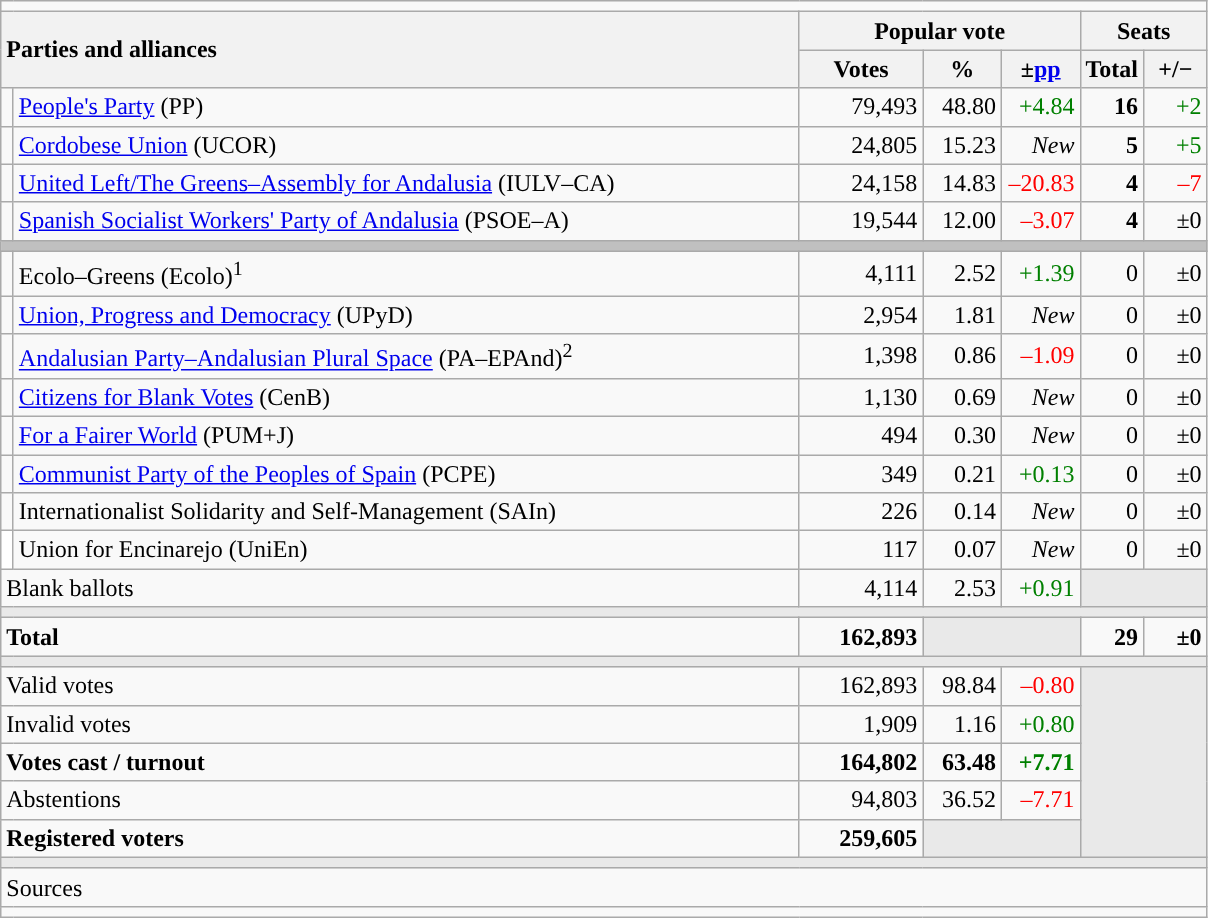<table class="wikitable" style="text-align:right;">
<tr>
<td colspan="7"></td>
</tr>
<tr>
<th style="text-align:left;" rowspan="2" colspan="2" width="525">Parties and alliances</th>
<th colspan="3">Popular vote</th>
<th colspan="2">Seats</th>
</tr>
<tr>
<th width="75">Votes</th>
<th width="45">%</th>
<th width="45">±<a href='#'>pp</a></th>
<th width="35">Total</th>
<th width="35">+/−</th>
</tr>
<tr>
<td width="1" style="color:inherit;background:"></td>
<td align="left"><a href='#'>People's Party</a> (PP)</td>
<td>79,493</td>
<td>48.80</td>
<td style="color:green;">+4.84</td>
<td><strong>16</strong></td>
<td style="color:green;">+2</td>
</tr>
<tr>
<td style="color:inherit;background:"></td>
<td align="left"><a href='#'>Cordobese Union</a> (UCOR)</td>
<td>24,805</td>
<td>15.23</td>
<td><em>New</em></td>
<td><strong>5</strong></td>
<td style="color:green;">+5</td>
</tr>
<tr>
<td style="color:inherit;background:"></td>
<td align="left"><a href='#'>United Left/The Greens–Assembly for Andalusia</a> (IULV–CA)</td>
<td>24,158</td>
<td>14.83</td>
<td style="color:red;">–20.83</td>
<td><strong>4</strong></td>
<td style="color:red;">–7</td>
</tr>
<tr>
<td style="color:inherit;background:"></td>
<td align="left"><a href='#'>Spanish Socialist Workers' Party of Andalusia</a> (PSOE–A)</td>
<td>19,544</td>
<td>12.00</td>
<td style="color:red;">–3.07</td>
<td><strong>4</strong></td>
<td>±0</td>
</tr>
<tr>
<td colspan="7" bgcolor="#C0C0C0"></td>
</tr>
<tr>
<td width="1" style="color:inherit;background:"></td>
<td align="left">Ecolo–Greens (Ecolo)<sup>1</sup></td>
<td>4,111</td>
<td>2.52</td>
<td style="color:green;">+1.39</td>
<td>0</td>
<td>±0</td>
</tr>
<tr>
<td style="color:inherit;background:"></td>
<td align="left"><a href='#'>Union, Progress and Democracy</a> (UPyD)</td>
<td>2,954</td>
<td>1.81</td>
<td><em>New</em></td>
<td>0</td>
<td>±0</td>
</tr>
<tr>
<td style="color:inherit;background:"></td>
<td align="left"><a href='#'>Andalusian Party–Andalusian Plural Space</a> (PA–EPAnd)<sup>2</sup></td>
<td>1,398</td>
<td>0.86</td>
<td style="color:red;">–1.09</td>
<td>0</td>
<td>±0</td>
</tr>
<tr>
<td style="color:inherit;background:"></td>
<td align="left"><a href='#'>Citizens for Blank Votes</a> (CenB)</td>
<td>1,130</td>
<td>0.69</td>
<td><em>New</em></td>
<td>0</td>
<td>±0</td>
</tr>
<tr>
<td style="color:inherit;background:"></td>
<td align="left"><a href='#'>For a Fairer World</a> (PUM+J)</td>
<td>494</td>
<td>0.30</td>
<td><em>New</em></td>
<td>0</td>
<td>±0</td>
</tr>
<tr>
<td style="color:inherit;background:"></td>
<td align="left"><a href='#'>Communist Party of the Peoples of Spain</a> (PCPE)</td>
<td>349</td>
<td>0.21</td>
<td style="color:green;">+0.13</td>
<td>0</td>
<td>±0</td>
</tr>
<tr>
<td style="color:inherit;background:"></td>
<td align="left">Internationalist Solidarity and Self-Management (SAIn)</td>
<td>226</td>
<td>0.14</td>
<td><em>New</em></td>
<td>0</td>
<td>±0</td>
</tr>
<tr>
<td bgcolor="white"></td>
<td align="left">Union for Encinarejo (UniEn)</td>
<td>117</td>
<td>0.07</td>
<td><em>New</em></td>
<td>0</td>
<td>±0</td>
</tr>
<tr>
<td align="left" colspan="2">Blank ballots</td>
<td>4,114</td>
<td>2.53</td>
<td style="color:green;">+0.91</td>
<td bgcolor="#E9E9E9" colspan="2"></td>
</tr>
<tr>
<td colspan="7" bgcolor="#E9E9E9"></td>
</tr>
<tr style="font-weight:bold;">
<td align="left" colspan="2">Total</td>
<td>162,893</td>
<td bgcolor="#E9E9E9" colspan="2"></td>
<td>29</td>
<td>±0</td>
</tr>
<tr>
<td colspan="7" bgcolor="#E9E9E9"></td>
</tr>
<tr>
<td align="left" colspan="2">Valid votes</td>
<td>162,893</td>
<td>98.84</td>
<td style="color:red;">–0.80</td>
<td bgcolor="#E9E9E9" colspan="2" rowspan="5"></td>
</tr>
<tr>
<td align="left" colspan="2">Invalid votes</td>
<td>1,909</td>
<td>1.16</td>
<td style="color:green;">+0.80</td>
</tr>
<tr style="font-weight:bold;">
<td align="left" colspan="2">Votes cast / turnout</td>
<td>164,802</td>
<td>63.48</td>
<td style="color:green;">+7.71</td>
</tr>
<tr>
<td align="left" colspan="2">Abstentions</td>
<td>94,803</td>
<td>36.52</td>
<td style="color:red;">–7.71</td>
</tr>
<tr style="font-weight:bold;">
<td align="left" colspan="2">Registered voters</td>
<td>259,605</td>
<td bgcolor="#E9E9E9" colspan="2"></td>
</tr>
<tr>
<td colspan="7" bgcolor="#E9E9E9"></td>
</tr>
<tr>
<td align="left" colspan="7">Sources</td>
</tr>
<tr>
<td colspan="7" style="text-align:left; max-width:790px;"></td>
</tr>
</table>
